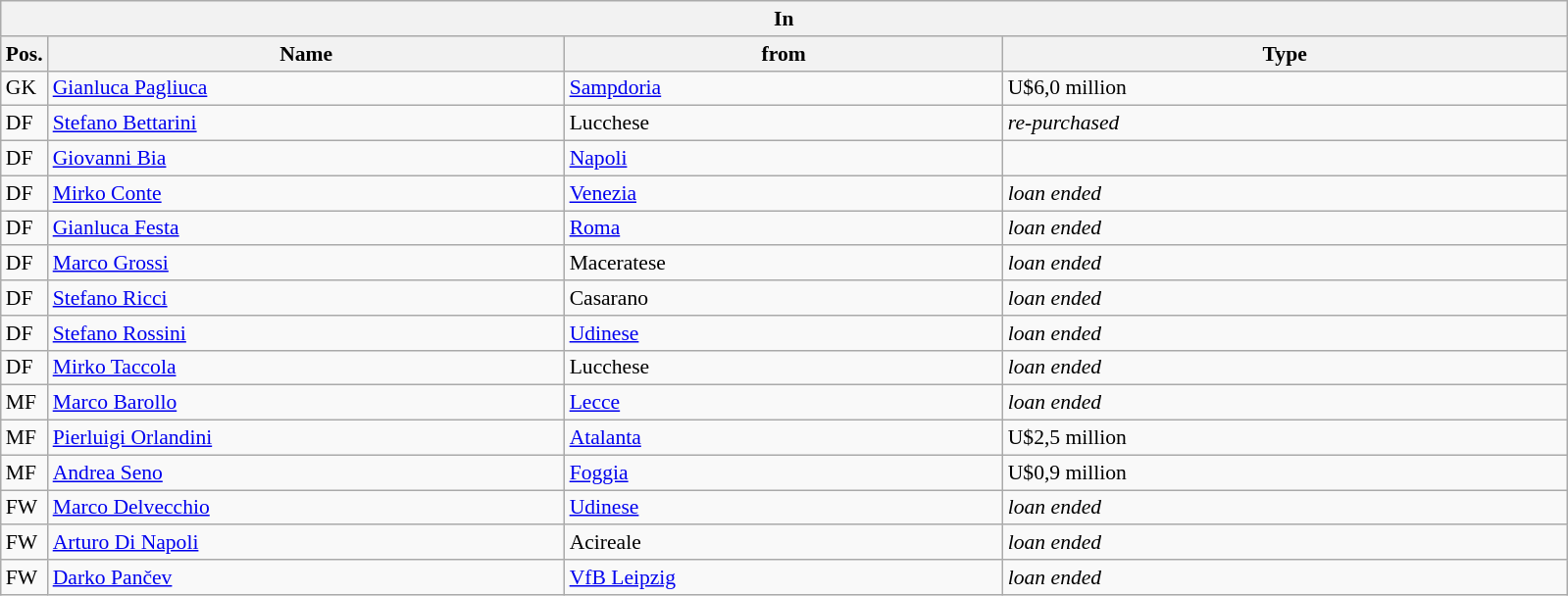<table class="wikitable" style="font-size:90%;">
<tr>
<th colspan="4">In</th>
</tr>
<tr>
<th width=3%>Pos.</th>
<th width=33%>Name</th>
<th width=28%>from</th>
<th width=36%>Type</th>
</tr>
<tr>
<td>GK</td>
<td><a href='#'>Gianluca Pagliuca</a></td>
<td><a href='#'>Sampdoria</a></td>
<td>U$6,0 million</td>
</tr>
<tr>
<td>DF</td>
<td><a href='#'>Stefano Bettarini</a></td>
<td>Lucchese</td>
<td><em>re-purchased</em></td>
</tr>
<tr>
<td>DF</td>
<td><a href='#'>Giovanni Bia</a></td>
<td><a href='#'>Napoli</a></td>
<td></td>
</tr>
<tr>
<td>DF</td>
<td><a href='#'>Mirko Conte</a></td>
<td><a href='#'>Venezia</a></td>
<td><em>loan ended</em></td>
</tr>
<tr>
<td>DF</td>
<td><a href='#'>Gianluca Festa</a></td>
<td><a href='#'>Roma</a></td>
<td><em>loan ended</em></td>
</tr>
<tr>
<td>DF</td>
<td><a href='#'>Marco Grossi</a></td>
<td>Maceratese</td>
<td><em>loan ended</em></td>
</tr>
<tr>
<td>DF</td>
<td><a href='#'>Stefano Ricci</a></td>
<td>Casarano</td>
<td><em>loan ended</em></td>
</tr>
<tr>
<td>DF</td>
<td><a href='#'>Stefano Rossini</a></td>
<td><a href='#'>Udinese</a></td>
<td><em>loan ended</em></td>
</tr>
<tr>
<td>DF</td>
<td><a href='#'>Mirko Taccola</a></td>
<td>Lucchese</td>
<td><em>loan ended</em></td>
</tr>
<tr>
<td>MF</td>
<td><a href='#'>Marco Barollo</a></td>
<td><a href='#'>Lecce</a></td>
<td><em>loan ended</em></td>
</tr>
<tr>
<td>MF</td>
<td><a href='#'>Pierluigi Orlandini</a></td>
<td><a href='#'>Atalanta</a></td>
<td>U$2,5 million</td>
</tr>
<tr>
<td>MF</td>
<td><a href='#'>Andrea Seno</a></td>
<td><a href='#'>Foggia</a></td>
<td>U$0,9 million</td>
</tr>
<tr>
<td>FW</td>
<td><a href='#'>Marco Delvecchio</a></td>
<td><a href='#'>Udinese</a></td>
<td><em>loan ended</em></td>
</tr>
<tr>
<td>FW</td>
<td><a href='#'>Arturo Di Napoli</a></td>
<td>Acireale</td>
<td><em>loan ended</em></td>
</tr>
<tr>
<td>FW</td>
<td><a href='#'>Darko Pančev</a></td>
<td><a href='#'>VfB Leipzig</a></td>
<td><em>loan ended</em></td>
</tr>
</table>
